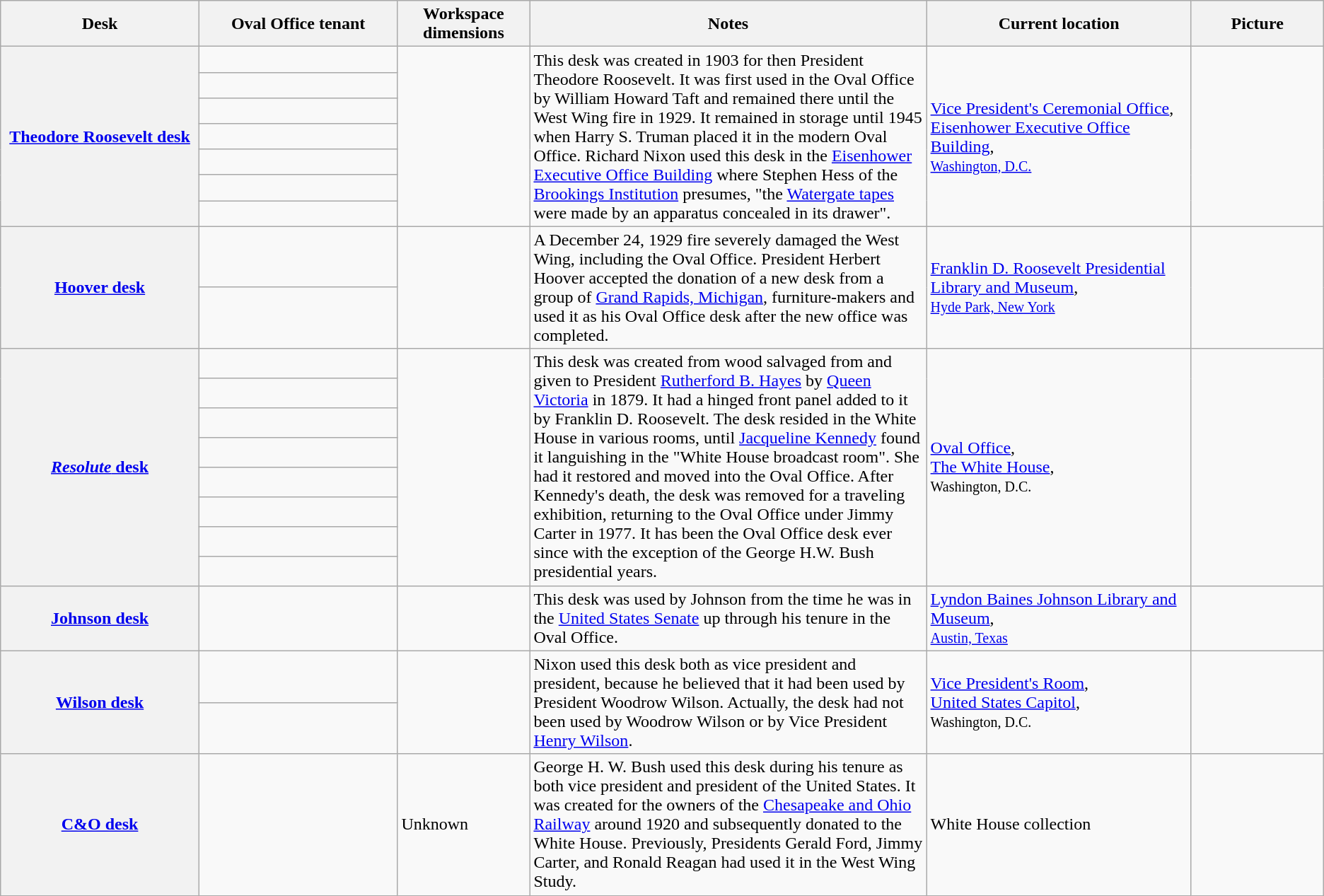<table class="wikitable sortable">
<tr>
<th scope="col" width="15%">Desk</th>
<th scope="col" width="15%">Oval Office tenant</th>
<th scope="col" width="10%">Workspace dimensions</th>
<th scope="col" width="30%" class="unsortable">Notes</th>
<th scope="col" width="20%">Current location</th>
<th scope="col" class="unsortable">Picture</th>
</tr>
<tr>
<th scope="row" rowspan=7><a href='#'>Theodore Roosevelt desk</a></th>
<td></td>
<td rowspan=7></td>
<td rowspan=7>This desk was created in 1903 for then President Theodore Roosevelt. It was first used in the Oval Office by William Howard Taft and remained there until the West Wing fire in 1929. It remained in storage until 1945 when Harry S. Truman placed it in the modern Oval Office. Richard Nixon used this desk in the <a href='#'>Eisenhower Executive Office Building</a> where Stephen Hess of the <a href='#'>Brookings Institution</a> presumes, "the <a href='#'>Watergate tapes</a> were made by an apparatus concealed in its drawer".</td>
<td rowspan=7><a href='#'>Vice President's Ceremonial Office</a>, <br><a href='#'>Eisenhower Executive Office Building</a>, <br><small><a href='#'>Washington, D.C.</a></small></td>
<td rowspan=7></td>
</tr>
<tr>
<td></td>
</tr>
<tr>
<td></td>
</tr>
<tr>
<td></td>
</tr>
<tr>
<td></td>
</tr>
<tr>
<td></td>
</tr>
<tr>
<td></td>
</tr>
<tr>
<th scope="row" rowspan=2><a href='#'>Hoover desk</a></th>
<td></td>
<td rowspan=2></td>
<td rowspan=2>A December 24, 1929 fire severely damaged the West Wing, including the Oval Office. President Herbert Hoover accepted the donation of a new desk from a group of <a href='#'>Grand Rapids, Michigan</a>, furniture-makers and used it as his Oval Office desk after the new office was completed.</td>
<td rowspan=2><a href='#'>Franklin D. Roosevelt Presidential Library and Museum</a>, <br><small><a href='#'>Hyde Park, New York</a></small></td>
<td rowspan=2></td>
</tr>
<tr>
<td></td>
</tr>
<tr>
<th scope="row" rowspan=8><a href='#'><em>Resolute</em> desk</a></th>
<td></td>
<td rowspan=8></td>
<td rowspan=8>This desk was created from wood salvaged from  and given to President <a href='#'>Rutherford B. Hayes</a> by <a href='#'>Queen Victoria</a> in 1879. It had a hinged front panel added to it by Franklin D. Roosevelt. The desk resided in the White House in various rooms, until <a href='#'>Jacqueline Kennedy</a> found it languishing in the "White House broadcast room". She had it restored and moved into the Oval Office. After Kennedy's death, the desk was removed for a traveling exhibition, returning to the Oval Office under Jimmy Carter in 1977. It has been the Oval Office desk ever since with the exception of the George H.W. Bush presidential years.</td>
<td rowspan=8><a href='#'>Oval Office</a>, <br><a href='#'>The White House</a>, <br><small>Washington, D.C.</small></td>
<td rowspan=8></td>
</tr>
<tr>
<td></td>
</tr>
<tr>
<td></td>
</tr>
<tr>
<td></td>
</tr>
<tr>
<td></td>
</tr>
<tr>
<td></td>
</tr>
<tr>
<td></td>
</tr>
<tr>
<td></td>
</tr>
<tr>
<th scope="row"><a href='#'>Johnson desk</a></th>
<td></td>
<td></td>
<td>This desk was used by Johnson from the time he was in the <a href='#'>United States Senate</a> up through his tenure in the Oval Office.</td>
<td><a href='#'>Lyndon Baines Johnson Library and Museum</a>,<br><small><a href='#'>Austin, Texas</a></small></td>
<td></td>
</tr>
<tr>
<th scope="row" rowspan=2><a href='#'>Wilson desk</a></th>
<td></td>
<td rowspan=2></td>
<td rowspan=2>Nixon used this desk both as vice president and president, because he believed that it had been used by President Woodrow Wilson. Actually, the desk had not been used by Woodrow Wilson or by Vice President <a href='#'>Henry Wilson</a>.</td>
<td rowspan=2><a href='#'>Vice President's Room</a>, <br><a href='#'>United States Capitol</a>, <br><small>Washington, D.C.</small></td>
<td rowspan=2></td>
</tr>
<tr>
<td></td>
</tr>
<tr>
<th scope="row"><a href='#'>C&O desk</a></th>
<td></td>
<td>Unknown</td>
<td>George H. W. Bush used this desk during his tenure as both vice president and president of the United States. It was created for the owners of the <a href='#'>Chesapeake and Ohio Railway</a> around 1920 and subsequently donated to the White House. Previously, Presidents Gerald Ford, Jimmy Carter, and Ronald Reagan had used it in the West Wing Study.</td>
<td>White House collection</td>
<td></td>
</tr>
</table>
